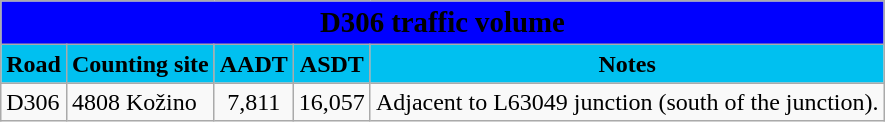<table class="wikitable">
<tr>
<td colspan=5 bgcolor=blue align=center style=margin-top:15><span><big><strong>D306 traffic volume</strong></big></span></td>
</tr>
<tr>
<td align=center bgcolor=00c0f0><strong>Road</strong></td>
<td align=center bgcolor=00c0f0><strong>Counting site</strong></td>
<td align=center bgcolor=00c0f0><strong>AADT</strong></td>
<td align=center bgcolor=00c0f0><strong>ASDT</strong></td>
<td align=center bgcolor=00c0f0><strong>Notes</strong></td>
</tr>
<tr>
<td> D306</td>
<td>4808 Kožino</td>
<td align=center>7,811</td>
<td align=center>16,057</td>
<td>Adjacent to L63049 junction (south of the junction).</td>
</tr>
</table>
